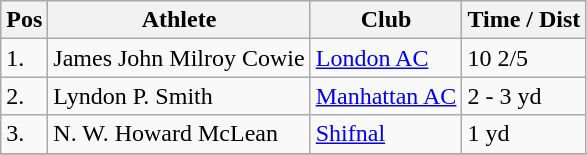<table class="wikitable">
<tr>
<th>Pos</th>
<th>Athlete</th>
<th>Club</th>
<th>Time / Dist</th>
</tr>
<tr>
<td>1.</td>
<td>James John Milroy Cowie</td>
<td><a href='#'>London AC</a></td>
<td>10 2/5</td>
</tr>
<tr>
<td>2.</td>
<td>Lyndon P. Smith</td>
<td><a href='#'>Manhattan AC</a></td>
<td>2 - 3 yd</td>
</tr>
<tr>
<td>3.</td>
<td>N. W. Howard McLean</td>
<td><a href='#'>Shifnal</a></td>
<td>1 yd</td>
</tr>
<tr>
</tr>
</table>
